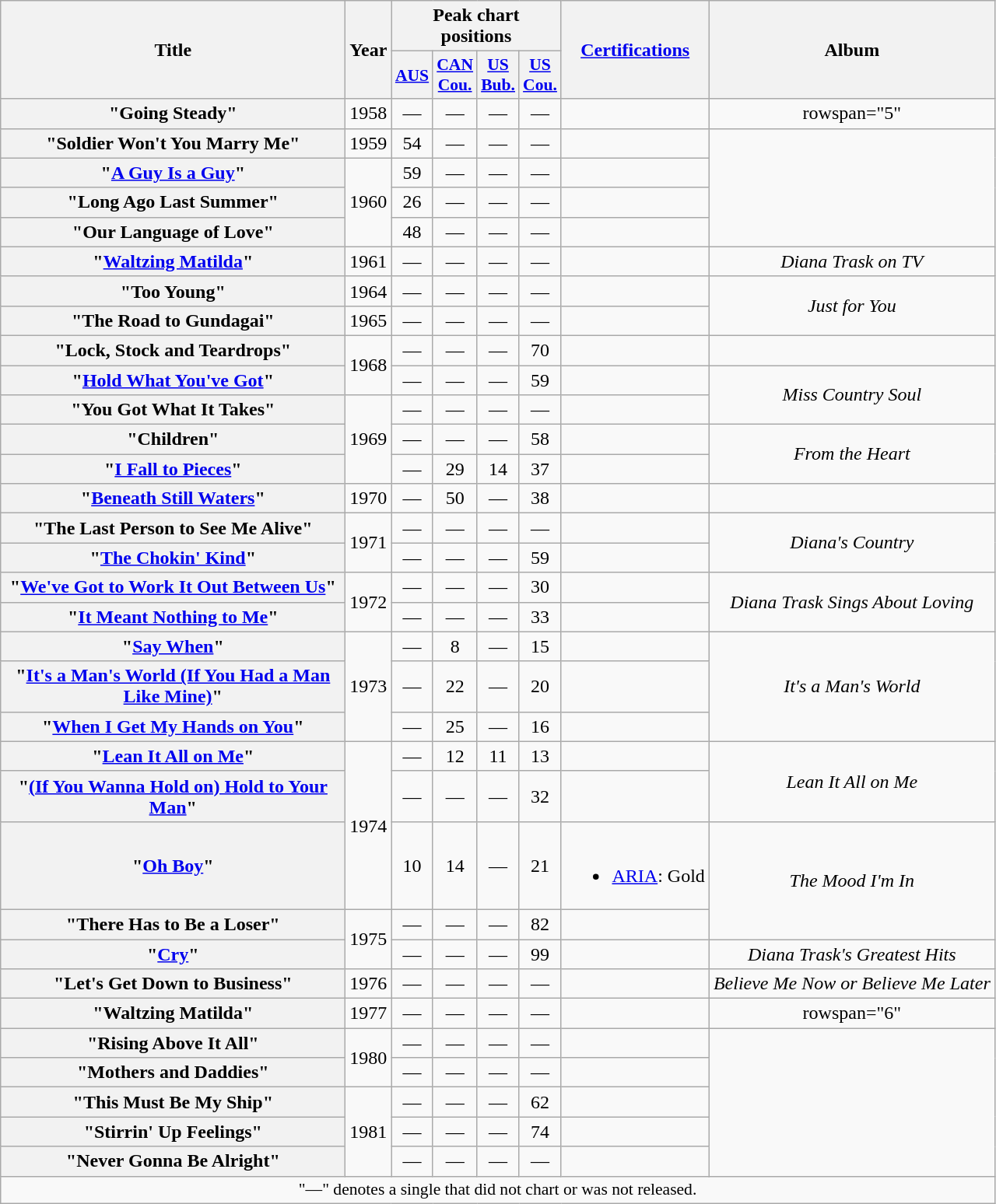<table class="wikitable plainrowheaders" style="text-align:center;" border="1">
<tr>
<th scope="col" rowspan="2" style="width:18em;">Title</th>
<th scope="col" rowspan="2">Year</th>
<th scope="col" colspan="4">Peak chart positions</th>
<th scope="col" rowspan="2"><a href='#'>Certifications</a></th>
<th scope="col" rowspan="2">Album</th>
</tr>
<tr>
<th scope="col" style="width:2em;font-size:90%;"><a href='#'>AUS</a><br></th>
<th scope="col" style="width:2em;font-size:90%;"><a href='#'>CAN<br>Cou.</a><br></th>
<th scope="col" style="width:2em;font-size:90%;"><a href='#'>US<br>Bub.</a><br></th>
<th scope="col" style="width:2em;font-size:90%;"><a href='#'>US<br>Cou.</a><br></th>
</tr>
<tr>
<th scope="row">"Going Steady"</th>
<td>1958</td>
<td>—</td>
<td>—</td>
<td>—</td>
<td>—</td>
<td></td>
<td>rowspan="5" </td>
</tr>
<tr>
<th scope="row">"Soldier Won't You Marry Me"</th>
<td>1959</td>
<td>54</td>
<td>—</td>
<td>—</td>
<td>—</td>
<td></td>
</tr>
<tr>
<th scope="row">"<a href='#'>A Guy Is a Guy</a>"</th>
<td rowspan="3">1960</td>
<td>59</td>
<td>—</td>
<td>—</td>
<td>—</td>
<td></td>
</tr>
<tr>
<th scope="row">"Long Ago Last Summer"</th>
<td>26</td>
<td>—</td>
<td>—</td>
<td>—</td>
<td></td>
</tr>
<tr>
<th scope="row">"Our Language of Love"</th>
<td>48</td>
<td>—</td>
<td>—</td>
<td>—</td>
<td></td>
</tr>
<tr>
<th scope="row">"<a href='#'>Waltzing Matilda</a>"</th>
<td>1961</td>
<td>—</td>
<td>—</td>
<td>—</td>
<td>—</td>
<td></td>
<td><em>Diana Trask on TV</em></td>
</tr>
<tr>
<th scope="row">"Too Young"</th>
<td>1964</td>
<td>—</td>
<td>—</td>
<td>—</td>
<td>—</td>
<td></td>
<td rowspan="2"><em>Just for You</em></td>
</tr>
<tr>
<th scope="row">"The Road to Gundagai"</th>
<td>1965</td>
<td>—</td>
<td>—</td>
<td>—</td>
<td>—</td>
<td></td>
</tr>
<tr>
<th scope="row">"Lock, Stock and Teardrops"</th>
<td rowspan="2">1968</td>
<td>—</td>
<td>—</td>
<td>—</td>
<td>70</td>
<td></td>
<td></td>
</tr>
<tr>
<th scope="row">"<a href='#'>Hold What You've Got</a>"</th>
<td>—</td>
<td>—</td>
<td>—</td>
<td>59</td>
<td></td>
<td rowspan="2"><em>Miss Country Soul</em></td>
</tr>
<tr>
<th scope="row">"You Got What It Takes"</th>
<td rowspan="3">1969</td>
<td>—</td>
<td>—</td>
<td>—</td>
<td>—</td>
<td></td>
</tr>
<tr>
<th scope="row">"Children"</th>
<td>—</td>
<td>—</td>
<td>—</td>
<td>58</td>
<td></td>
<td rowspan="2"><em>From the Heart</em></td>
</tr>
<tr>
<th scope="row">"<a href='#'>I Fall to Pieces</a>"</th>
<td>—</td>
<td>29</td>
<td>14</td>
<td>37</td>
<td></td>
</tr>
<tr>
<th scope="row">"<a href='#'>Beneath Still Waters</a>"</th>
<td>1970</td>
<td>—</td>
<td>50</td>
<td>—</td>
<td>38</td>
<td></td>
<td></td>
</tr>
<tr>
<th scope="row">"The Last Person to See Me Alive"</th>
<td rowspan="2">1971</td>
<td>—</td>
<td>—</td>
<td>—</td>
<td>—</td>
<td></td>
<td rowspan="2"><em>Diana's Country</em></td>
</tr>
<tr>
<th scope="row">"<a href='#'>The Chokin' Kind</a>"</th>
<td>—</td>
<td>—</td>
<td>—</td>
<td>59</td>
<td></td>
</tr>
<tr>
<th scope="row">"<a href='#'>We've Got to Work It Out Between Us</a>"</th>
<td rowspan="2">1972</td>
<td>—</td>
<td>—</td>
<td>—</td>
<td>30</td>
<td></td>
<td rowspan="2"><em>Diana Trask Sings About Loving</em></td>
</tr>
<tr>
<th scope="row">"<a href='#'>It Meant Nothing to Me</a>"</th>
<td>—</td>
<td>—</td>
<td>—</td>
<td>33</td>
<td></td>
</tr>
<tr>
<th scope="row">"<a href='#'>Say When</a>"</th>
<td rowspan="3">1973</td>
<td>—</td>
<td>8</td>
<td>—</td>
<td>15</td>
<td></td>
<td rowspan="3"><em>It's a Man's World</em></td>
</tr>
<tr>
<th scope="row">"<a href='#'>It's a Man's World (If You Had a Man Like Mine)</a>"</th>
<td>—</td>
<td>22</td>
<td>—</td>
<td>20</td>
<td></td>
</tr>
<tr>
<th scope="row">"<a href='#'>When I Get My Hands on You</a>"</th>
<td>—</td>
<td>25</td>
<td>—</td>
<td>16</td>
<td></td>
</tr>
<tr>
<th scope="row">"<a href='#'>Lean It All on Me</a>"</th>
<td rowspan="3">1974</td>
<td>—</td>
<td>12</td>
<td>11</td>
<td>13</td>
<td></td>
<td rowspan="2"><em>Lean It All on Me</em></td>
</tr>
<tr>
<th scope="row">"<a href='#'>(If You Wanna Hold on) Hold to Your Man</a>"</th>
<td>—</td>
<td>—</td>
<td>—</td>
<td>32</td>
<td></td>
</tr>
<tr>
<th scope="row">"<a href='#'>Oh Boy</a>"</th>
<td>10</td>
<td>14</td>
<td>—</td>
<td>21</td>
<td><br><ul><li><a href='#'>ARIA</a>: Gold</li></ul></td>
<td rowspan="2"><em>The Mood I'm In</em></td>
</tr>
<tr>
<th scope="row">"There Has to Be a Loser"</th>
<td rowspan="2">1975</td>
<td>—</td>
<td>—</td>
<td>—</td>
<td>82</td>
<td></td>
</tr>
<tr>
<th scope="row">"<a href='#'>Cry</a>"</th>
<td>—</td>
<td>—</td>
<td>—</td>
<td>99</td>
<td></td>
<td><em>Diana Trask's Greatest Hits</em></td>
</tr>
<tr>
<th scope="row">"Let's Get Down to Business"</th>
<td>1976</td>
<td>—</td>
<td>—</td>
<td>—</td>
<td>—</td>
<td></td>
<td><em>Believe Me Now or Believe Me Later</em></td>
</tr>
<tr>
<th scope="row">"Waltzing Matilda"</th>
<td>1977</td>
<td>—</td>
<td>—</td>
<td>—</td>
<td>—</td>
<td></td>
<td>rowspan="6" </td>
</tr>
<tr>
<th scope="row">"Rising Above It All"</th>
<td rowspan="2">1980</td>
<td>—</td>
<td>—</td>
<td>—</td>
<td>—</td>
<td></td>
</tr>
<tr>
<th scope="row">"Mothers and Daddies"</th>
<td>—</td>
<td>—</td>
<td>—</td>
<td>—</td>
<td></td>
</tr>
<tr>
<th scope="row">"This Must Be My Ship"</th>
<td rowspan="3">1981</td>
<td>—</td>
<td>—</td>
<td>—</td>
<td>62</td>
<td></td>
</tr>
<tr>
<th scope="row">"Stirrin' Up Feelings"</th>
<td>—</td>
<td>—</td>
<td>—</td>
<td>74</td>
<td></td>
</tr>
<tr>
<th scope="row">"Never Gonna Be Alright"</th>
<td>—</td>
<td>—</td>
<td>—</td>
<td>—</td>
<td></td>
</tr>
<tr>
<td colspan="8" style="font-size:90%">"—" denotes a single that did not chart or was not released.</td>
</tr>
</table>
